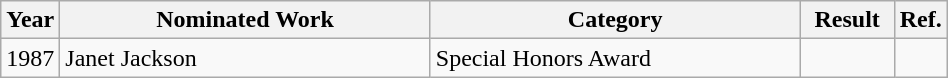<table class="wikitable" width="50%">
<tr>
<th width="5%">Year</th>
<th width="40%">Nominated Work</th>
<th width="40%">Category</th>
<th width="10%">Result</th>
<th width="5%">Ref.</th>
</tr>
<tr>
<td>1987</td>
<td>Janet Jackson</td>
<td>Special Honors Award</td>
<td></td>
<td></td>
</tr>
</table>
